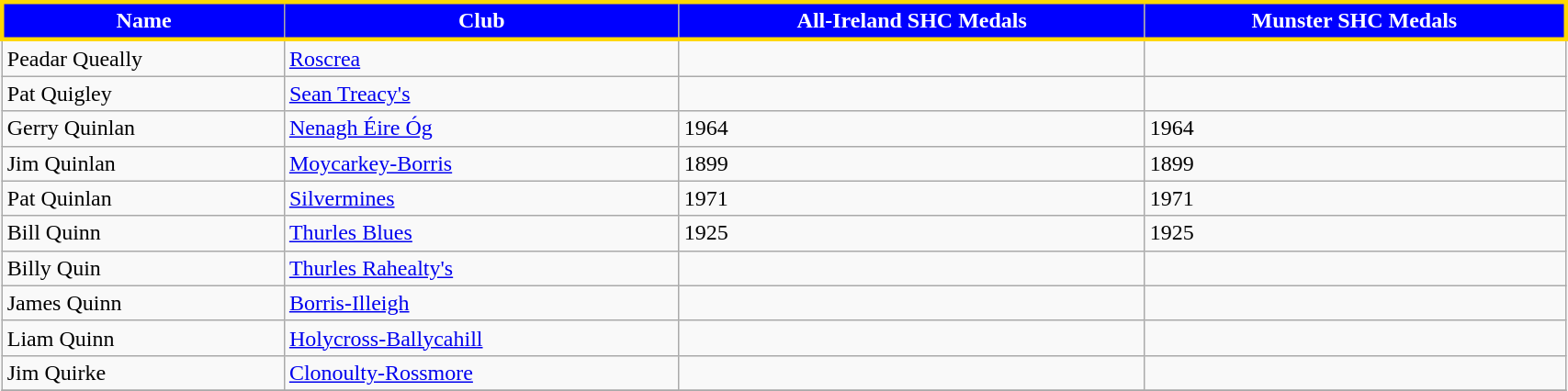<table class="wikitable" width="90%">
<tr style="text-align:center;background:blue;color:white;border:3px solid gold;">
<td><strong>Name</strong></td>
<td><strong>Club</strong></td>
<td><strong>All-Ireland SHC Medals</strong></td>
<td><strong>Munster SHC Medals</strong></td>
</tr>
<tr>
<td>Peadar Queally</td>
<td><a href='#'>Roscrea</a></td>
<td></td>
<td></td>
</tr>
<tr>
<td>Pat Quigley</td>
<td><a href='#'>Sean Treacy's</a></td>
<td></td>
<td></td>
</tr>
<tr>
<td>Gerry Quinlan</td>
<td><a href='#'>Nenagh Éire Óg</a></td>
<td>1964</td>
<td>1964</td>
</tr>
<tr>
<td>Jim Quinlan</td>
<td><a href='#'>Moycarkey-Borris</a></td>
<td>1899</td>
<td>1899</td>
</tr>
<tr>
<td>Pat Quinlan</td>
<td><a href='#'>Silvermines</a></td>
<td>1971</td>
<td>1971</td>
</tr>
<tr>
<td>Bill Quinn</td>
<td><a href='#'>Thurles Blues</a></td>
<td>1925</td>
<td>1925</td>
</tr>
<tr>
<td>Billy Quin</td>
<td><a href='#'>Thurles Rahealty's</a></td>
<td></td>
<td></td>
</tr>
<tr>
<td>James Quinn</td>
<td><a href='#'>Borris-Illeigh</a></td>
<td></td>
<td></td>
</tr>
<tr>
<td>Liam Quinn</td>
<td><a href='#'>Holycross-Ballycahill</a></td>
<td></td>
<td></td>
</tr>
<tr>
<td>Jim Quirke</td>
<td><a href='#'>Clonoulty-Rossmore</a></td>
<td></td>
<td></td>
</tr>
<tr>
</tr>
</table>
